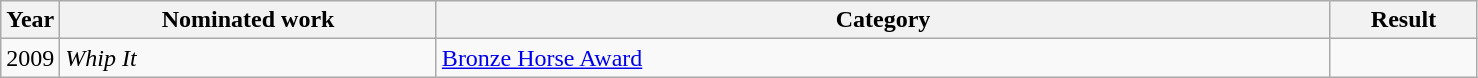<table class=wikitable>
<tr>
<th width=4%>Year</th>
<th width=25.5%>Nominated work</th>
<th width=60.5%>Category</th>
<th width=10%>Result</th>
</tr>
<tr>
<td>2009</td>
<td><em>Whip It</em></td>
<td><a href='#'>Bronze Horse Award</a></td>
<td></td>
</tr>
</table>
